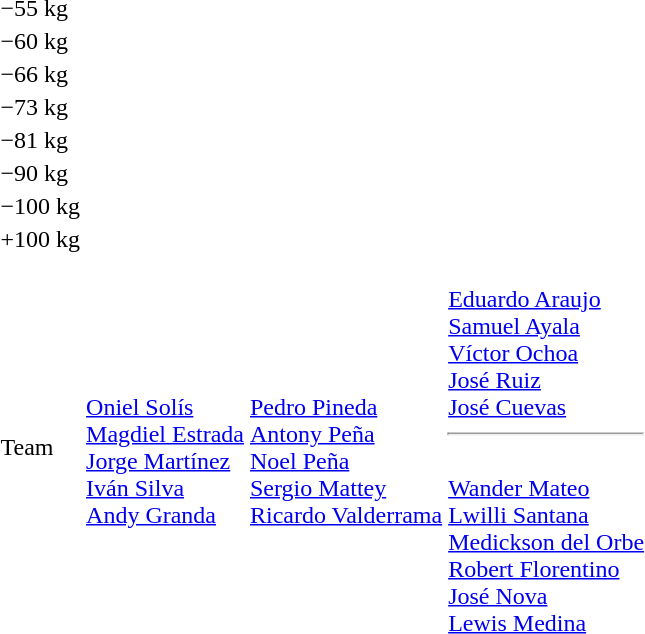<table>
<tr>
<td>−55 kg</td>
<td></td>
<td></td>
<td><br></td>
</tr>
<tr>
<td>−60 kg</td>
<td></td>
<td></td>
<td><br></td>
</tr>
<tr>
<td>−66 kg</td>
<td></td>
<td></td>
<td><br></td>
</tr>
<tr>
<td>−73 kg</td>
<td></td>
<td></td>
<td><br></td>
</tr>
<tr>
<td>−81 kg</td>
<td></td>
<td></td>
<td><br></td>
</tr>
<tr>
<td>−90 kg</td>
<td></td>
<td></td>
<td><br></td>
</tr>
<tr>
<td>−100 kg</td>
<td></td>
<td></td>
<td><br></td>
</tr>
<tr>
<td>+100 kg</td>
<td></td>
<td></td>
<td><br></td>
</tr>
<tr>
<td>Team</td>
<td><br><a href='#'>Oniel Solís</a><br><a href='#'>Magdiel Estrada</a><br><a href='#'>Jorge Martínez</a><br><a href='#'>Iván Silva</a><br><a href='#'>Andy Granda</a></td>
<td><br><a href='#'>Pedro Pineda</a><br><a href='#'>Antony Peña</a><br><a href='#'>Noel Peña</a><br><a href='#'>Sergio Mattey</a><br><a href='#'>Ricardo Valderrama</a></td>
<td><br><a href='#'>Eduardo Araujo</a><br><a href='#'>Samuel Ayala</a><br><a href='#'>Víctor Ochoa</a><br><a href='#'>José Ruiz</a><br><a href='#'>José Cuevas</a><hr><br><a href='#'>Wander Mateo</a><br><a href='#'>Lwilli Santana</a><br><a href='#'>Medickson del Orbe</a><br><a href='#'>Robert Florentino</a><br><a href='#'>José Nova</a><br><a href='#'>Lewis Medina</a></td>
</tr>
</table>
